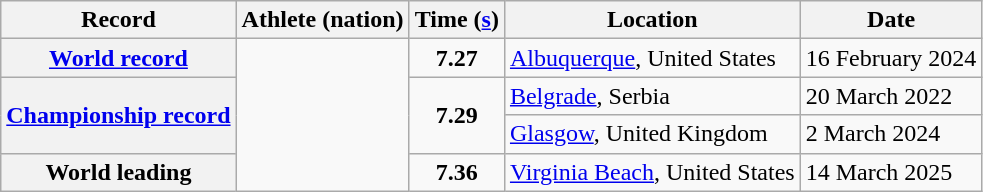<table class="wikitable">
<tr>
<th scope="col">Record</th>
<th scope="col">Athlete (nation)</th>
<th scope="col">Time (<a href='#'>s</a>)</th>
<th scope="col">Location</th>
<th scope="col">Date</th>
</tr>
<tr>
<th scope="row"><a href='#'>World record</a></th>
<td rowspan="4"></td>
<td align="center"><strong>7.27</strong></td>
<td><a href='#'>Albuquerque</a>, United States</td>
<td>16 February 2024</td>
</tr>
<tr>
<th rowspan="2" scope="row"><a href='#'>Championship record</a></th>
<td rowspan="2" align="center"><strong>7.29</strong></td>
<td><a href='#'>Belgrade</a>, Serbia</td>
<td>20 March 2022</td>
</tr>
<tr>
<td><a href='#'>Glasgow</a>, United Kingdom</td>
<td>2 March 2024</td>
</tr>
<tr>
<th scope="row">World leading</th>
<td align="center"><strong>7.36</strong></td>
<td><a href='#'>Virginia Beach</a>, United States</td>
<td>14 March 2025</td>
</tr>
</table>
